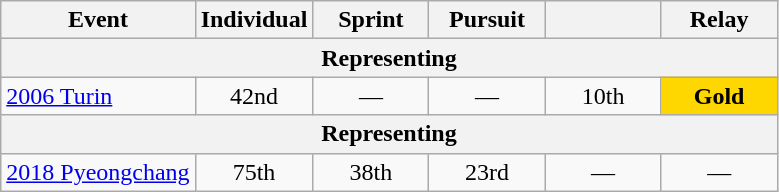<table class="wikitable" style="text-align: center;">
<tr ">
<th>Event</th>
<th style="width:70px;">Individual</th>
<th style="width:70px;">Sprint</th>
<th style="width:70px;">Pursuit</th>
<th style="width:70px;"></th>
<th style="width:70px;">Relay</th>
</tr>
<tr>
<th colspan=6>Representing </th>
</tr>
<tr>
<td align=left> <a href='#'>2006 Turin</a></td>
<td>42nd</td>
<td>—</td>
<td>—</td>
<td>10th</td>
<td style="background:gold;"><strong>Gold</strong></td>
</tr>
<tr>
<th colspan=6>Representing </th>
</tr>
<tr>
<td align=left> <a href='#'>2018 Pyeongchang</a></td>
<td>75th</td>
<td>38th</td>
<td>23rd</td>
<td>—</td>
<td>—</td>
</tr>
</table>
